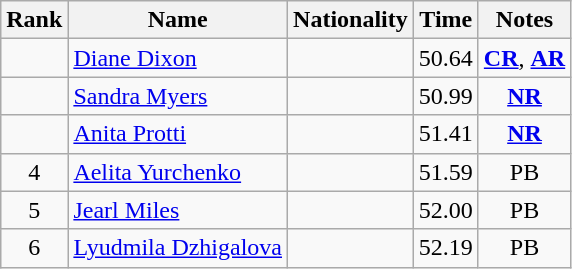<table class="wikitable sortable" style="text-align:center">
<tr>
<th>Rank</th>
<th>Name</th>
<th>Nationality</th>
<th>Time</th>
<th>Notes</th>
</tr>
<tr>
<td></td>
<td align="left"><a href='#'>Diane Dixon</a></td>
<td align=left></td>
<td>50.64</td>
<td><strong><a href='#'>CR</a></strong>, <strong><a href='#'>AR</a></strong></td>
</tr>
<tr>
<td></td>
<td align="left"><a href='#'>Sandra Myers</a></td>
<td align=left></td>
<td>50.99</td>
<td><strong><a href='#'>NR</a></strong></td>
</tr>
<tr>
<td></td>
<td align="left"><a href='#'>Anita Protti</a></td>
<td align=left></td>
<td>51.41</td>
<td><strong><a href='#'>NR</a></strong></td>
</tr>
<tr>
<td>4</td>
<td align="left"><a href='#'>Aelita Yurchenko</a></td>
<td align=left></td>
<td>51.59</td>
<td>PB</td>
</tr>
<tr>
<td>5</td>
<td align="left"><a href='#'>Jearl Miles</a></td>
<td align=left></td>
<td>52.00</td>
<td>PB</td>
</tr>
<tr>
<td>6</td>
<td align="left"><a href='#'>Lyudmila Dzhigalova</a></td>
<td align=left></td>
<td>52.19</td>
<td>PB</td>
</tr>
</table>
